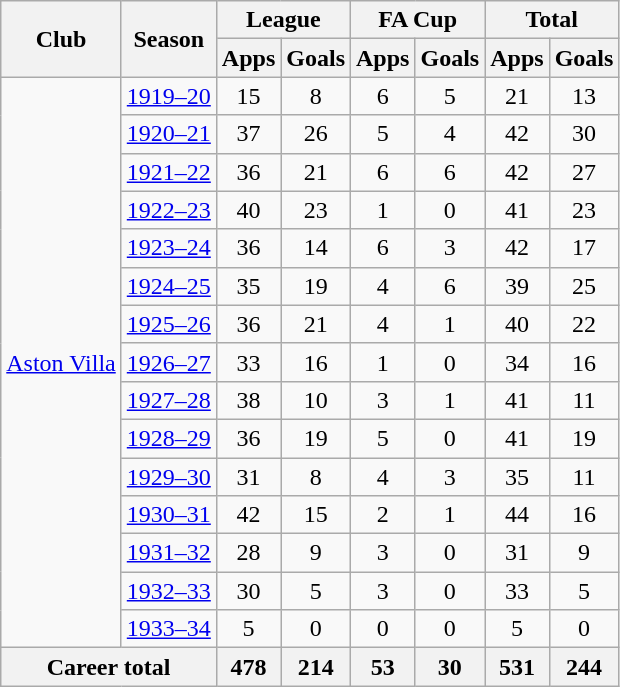<table class="wikitable" style="text-align:center">
<tr>
<th rowspan="2">Club</th>
<th rowspan="2">Season</th>
<th colspan="2">League</th>
<th colspan="2">FA Cup</th>
<th colspan="2">Total</th>
</tr>
<tr>
<th>Apps</th>
<th>Goals</th>
<th>Apps</th>
<th>Goals</th>
<th>Apps</th>
<th>Goals</th>
</tr>
<tr>
<td rowspan="15"><a href='#'>Aston Villa</a></td>
<td><a href='#'>1919–20</a></td>
<td>15</td>
<td>8</td>
<td>6</td>
<td>5</td>
<td>21</td>
<td>13</td>
</tr>
<tr>
<td><a href='#'>1920–21</a></td>
<td>37</td>
<td>26</td>
<td>5</td>
<td>4</td>
<td>42</td>
<td>30</td>
</tr>
<tr>
<td><a href='#'>1921–22</a></td>
<td>36</td>
<td>21</td>
<td>6</td>
<td>6</td>
<td>42</td>
<td>27</td>
</tr>
<tr>
<td><a href='#'>1922–23</a></td>
<td>40</td>
<td>23</td>
<td>1</td>
<td>0</td>
<td>41</td>
<td>23</td>
</tr>
<tr>
<td><a href='#'>1923–24</a></td>
<td>36</td>
<td>14</td>
<td>6</td>
<td>3</td>
<td>42</td>
<td>17</td>
</tr>
<tr>
<td><a href='#'>1924–25</a></td>
<td>35</td>
<td>19</td>
<td>4</td>
<td>6</td>
<td>39</td>
<td>25</td>
</tr>
<tr>
<td><a href='#'>1925–26</a></td>
<td>36</td>
<td>21</td>
<td>4</td>
<td>1</td>
<td>40</td>
<td>22</td>
</tr>
<tr>
<td><a href='#'>1926–27</a></td>
<td>33</td>
<td>16</td>
<td>1</td>
<td>0</td>
<td>34</td>
<td>16</td>
</tr>
<tr>
<td><a href='#'>1927–28</a></td>
<td>38</td>
<td>10</td>
<td>3</td>
<td>1</td>
<td>41</td>
<td>11</td>
</tr>
<tr>
<td><a href='#'>1928–29</a></td>
<td>36</td>
<td>19</td>
<td>5</td>
<td>0</td>
<td>41</td>
<td>19</td>
</tr>
<tr>
<td><a href='#'>1929–30</a></td>
<td>31</td>
<td>8</td>
<td>4</td>
<td>3</td>
<td>35</td>
<td>11</td>
</tr>
<tr>
<td><a href='#'>1930–31</a></td>
<td>42</td>
<td>15</td>
<td>2</td>
<td>1</td>
<td>44</td>
<td>16</td>
</tr>
<tr>
<td><a href='#'>1931–32</a></td>
<td>28</td>
<td>9</td>
<td>3</td>
<td>0</td>
<td>31</td>
<td>9</td>
</tr>
<tr>
<td><a href='#'>1932–33</a></td>
<td>30</td>
<td>5</td>
<td>3</td>
<td>0</td>
<td>33</td>
<td>5</td>
</tr>
<tr>
<td><a href='#'>1933–34</a></td>
<td>5</td>
<td>0</td>
<td>0</td>
<td>0</td>
<td>5</td>
<td>0</td>
</tr>
<tr>
<th colspan="2">Career total</th>
<th>478</th>
<th>214</th>
<th>53</th>
<th>30</th>
<th>531</th>
<th>244</th>
</tr>
</table>
